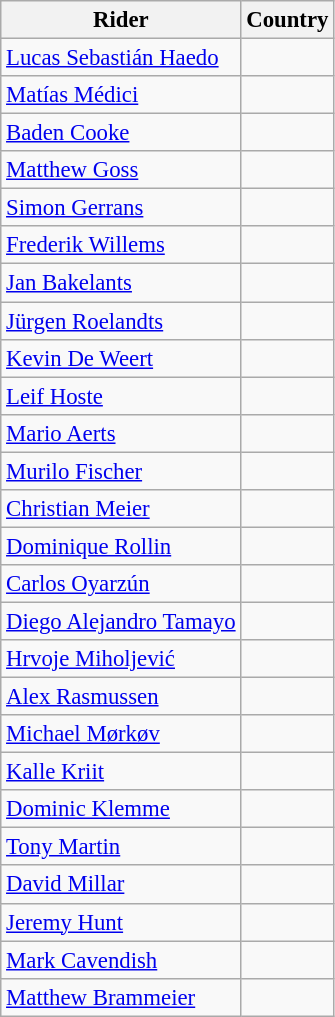<table class="wikitable" style="font-size:95%; text-align:left;">
<tr>
<th>Rider</th>
<th>Country</th>
</tr>
<tr>
<td><a href='#'>Lucas Sebastián Haedo</a></td>
<td></td>
</tr>
<tr>
<td><a href='#'>Matías Médici</a></td>
<td></td>
</tr>
<tr>
<td><a href='#'>Baden Cooke</a></td>
<td></td>
</tr>
<tr>
<td><a href='#'>Matthew Goss</a></td>
<td></td>
</tr>
<tr>
<td><a href='#'>Simon Gerrans</a></td>
<td></td>
</tr>
<tr>
<td><a href='#'>Frederik Willems</a></td>
<td></td>
</tr>
<tr>
<td><a href='#'>Jan Bakelants</a></td>
<td></td>
</tr>
<tr>
<td><a href='#'>Jürgen Roelandts</a></td>
<td></td>
</tr>
<tr>
<td><a href='#'>Kevin De Weert</a></td>
<td></td>
</tr>
<tr>
<td><a href='#'>Leif Hoste</a></td>
<td></td>
</tr>
<tr>
<td><a href='#'>Mario Aerts</a></td>
<td></td>
</tr>
<tr>
<td><a href='#'>Murilo Fischer</a></td>
<td></td>
</tr>
<tr>
<td><a href='#'>Christian Meier</a></td>
<td></td>
</tr>
<tr>
<td><a href='#'>Dominique Rollin</a></td>
<td></td>
</tr>
<tr>
<td><a href='#'>Carlos Oyarzún</a></td>
<td></td>
</tr>
<tr>
<td><a href='#'>Diego Alejandro Tamayo</a></td>
<td></td>
</tr>
<tr>
<td><a href='#'>Hrvoje Miholjević</a></td>
<td></td>
</tr>
<tr>
<td><a href='#'>Alex Rasmussen</a></td>
<td></td>
</tr>
<tr>
<td><a href='#'>Michael Mørkøv</a></td>
<td></td>
</tr>
<tr>
<td><a href='#'>Kalle Kriit</a></td>
<td></td>
</tr>
<tr>
<td><a href='#'>Dominic Klemme</a></td>
<td></td>
</tr>
<tr>
<td><a href='#'>Tony Martin</a></td>
<td></td>
</tr>
<tr>
<td><a href='#'>David Millar</a></td>
<td></td>
</tr>
<tr>
<td><a href='#'>Jeremy Hunt</a></td>
<td></td>
</tr>
<tr>
<td><a href='#'>Mark Cavendish</a></td>
<td></td>
</tr>
<tr>
<td><a href='#'>Matthew Brammeier</a></td>
<td></td>
</tr>
</table>
